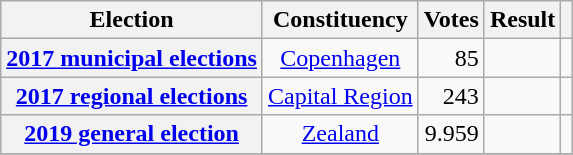<table class="wikitable sortable" style="text-align: center;">
<tr>
<th scope="col">Election</th>
<th scope="col">Constituency</th>
<th scope="col">Votes</th>
<th scope="col">Result</th>
<th scope="col" class="unsortable"></th>
</tr>
<tr>
<th scope="row"><a href='#'>2017 municipal elections</a></th>
<td><a href='#'>Copenhagen</a></td>
<td align=right>85</td>
<td></td>
<td></td>
</tr>
<tr>
<th scope="row"><a href='#'>2017 regional elections</a></th>
<td><a href='#'>Capital Region</a></td>
<td align=right>243</td>
<td></td>
<td></td>
</tr>
<tr>
<th scope="row"><a href='#'>2019 general election</a></th>
<td><a href='#'>Zealand</a></td>
<td align=right>9.959</td>
<td></td>
<td></td>
</tr>
<tr>
</tr>
</table>
